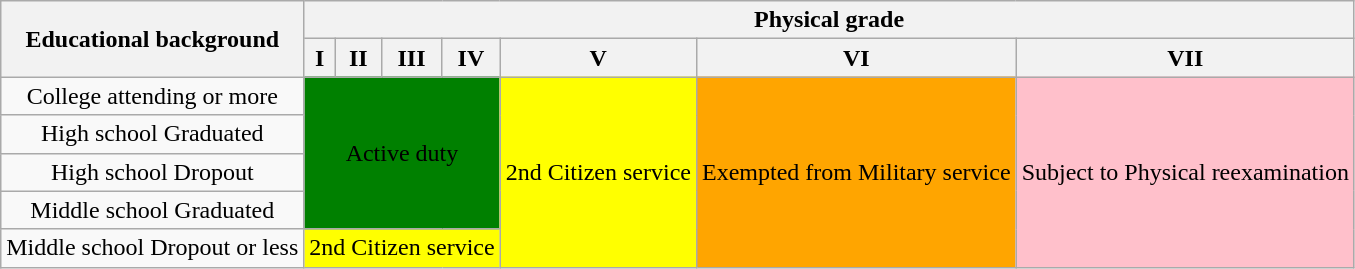<table class="wikitable">
<tr>
<th rowspan="2">Educational background</th>
<th colspan="7">Physical grade</th>
</tr>
<tr>
<th>I</th>
<th>II</th>
<th>III</th>
<th>IV</th>
<th>V</th>
<th>VI</th>
<th>VII</th>
</tr>
<tr>
<td div style="text-align:center">College attending or more</td>
<td colspan="4" rowspan="4" div style="background:green; text-align:center;">Active duty</td>
<td style="text-align:center; background:yellow;" rowspan="5" div>2nd Citizen service</td>
<td rowspan="5" div style="background:orange; text-align:center;">Exempted from Military service</td>
<td rowspan="5" div style="background:pink; text-align:center;">Subject to Physical reexamination</td>
</tr>
<tr>
<td div style="text-align:center">High school Graduated</td>
</tr>
<tr>
<td div style="text-align:center">High school Dropout</td>
</tr>
<tr>
<td div style="text-align:center">Middle school Graduated</td>
</tr>
<tr>
<td div style="text-align:center">Middle school Dropout or less</td>
<td style="text-align:center; background:yellow;" colspan="4" div>2nd Citizen service</td>
</tr>
</table>
